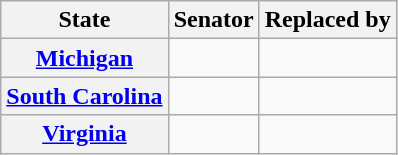<table class="wikitable sortable plainrowheaders">
<tr>
<th scope="col">State</th>
<th scope="col">Senator</th>
<th scope="col">Replaced by</th>
</tr>
<tr>
<th><a href='#'>Michigan</a></th>
<td></td>
<td></td>
</tr>
<tr>
<th><a href='#'>South Carolina</a></th>
<td></td>
<td></td>
</tr>
<tr>
<th><a href='#'>Virginia</a></th>
<td></td>
<td></td>
</tr>
</table>
